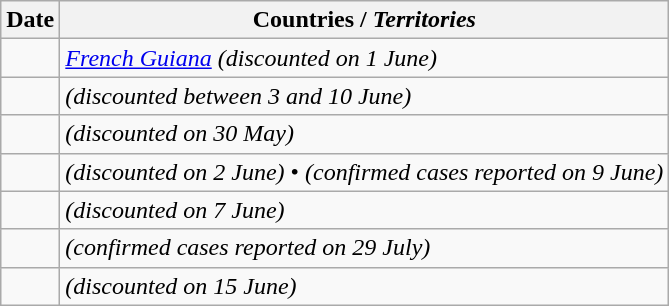<table class="wikitable mw-datatable">
<tr>
<th scope="col">Date</th>
<th scope="col">Countries / <em>Territories</em></th>
</tr>
<tr>
<td></td>
<td> <em><a href='#'>French Guiana</a></em> <em>(discounted on 1 June)</em></td>
</tr>
<tr>
<td></td>
<td> <em>(discounted between 3 and 10 June)</em></td>
</tr>
<tr>
<td></td>
<td> <em>(discounted on 30 May)</em></td>
</tr>
<tr>
<td></td>
<td> <em>(discounted on 2 June)</em> •  <em>(confirmed cases reported on 9 June)</em></td>
</tr>
<tr>
<td></td>
<td> <em>(discounted on 7 June)</em></td>
</tr>
<tr>
<td></td>
<td> <em>(confirmed cases reported on 29 July)</em></td>
</tr>
<tr>
<td></td>
<td> <em>(discounted on 15 June)</em></td>
</tr>
</table>
